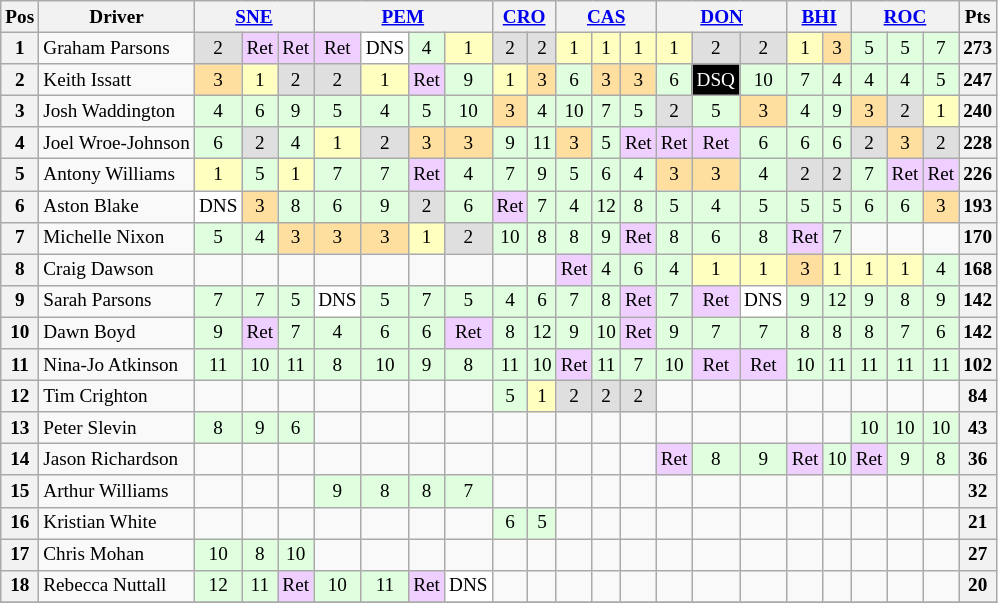<table class="wikitable" style="font-size: 80%; text-align: center;">
<tr valign="top">
<th valign="middle">Pos</th>
<th valign="middle">Driver</th>
<th colspan="3"><a href='#'>SNE</a></th>
<th colspan="4"><a href='#'>PEM</a></th>
<th colspan="2"><a href='#'>CRO</a></th>
<th colspan="3"><a href='#'>CAS</a></th>
<th colspan="3"><a href='#'>DON</a></th>
<th colspan="2"><a href='#'>BHI</a></th>
<th colspan="3"><a href='#'>ROC</a></th>
<th valign=middle>Pts</th>
</tr>
<tr>
<th>1</th>
<td align=left>Graham Parsons</td>
<td style="background:#dfdfdf;">2</td>
<td style="background:#efcfff;">Ret</td>
<td style="background:#efcfff;">Ret</td>
<td style="background:#efcfff;">Ret</td>
<td style="background:#ffffff;">DNS</td>
<td style="background:#dfffdf;">4</td>
<td style="background:#ffffbf;">1</td>
<td style="background:#dfdfdf;">2</td>
<td style="background:#dfdfdf;">2</td>
<td style="background:#ffffbf;">1</td>
<td style="background:#ffffbf;">1</td>
<td style="background:#ffffbf;">1</td>
<td style="background:#ffffbf;">1</td>
<td style="background:#dfdfdf;">2</td>
<td style="background:#dfdfdf;">2</td>
<td style="background:#ffffbf;">1</td>
<td style="background:#ffdf9f;">3</td>
<td style="background:#dfffdf;">5</td>
<td style="background:#dfffdf;">5</td>
<td style="background:#dfffdf;">7</td>
<th>273</th>
</tr>
<tr>
<th>2</th>
<td align=left>Keith Issatt</td>
<td style="background:#ffdf9f;">3</td>
<td style="background:#ffffbf;">1</td>
<td style="background:#dfdfdf;">2</td>
<td style="background:#dfdfdf;">2</td>
<td style="background:#ffffbf;">1</td>
<td style="background:#efcfff;">Ret</td>
<td style="background:#dfffdf;">9</td>
<td style="background:#ffffbf;">1</td>
<td style="background:#ffdf9f;">3</td>
<td style="background:#dfffdf;">6</td>
<td style="background:#ffdf9f;">3</td>
<td style="background:#ffdf9f;">3</td>
<td style="background:#dfffdf;">6</td>
<td style="background-color:#000000; color:white">DSQ</td>
<td style="background:#dfffdf;">10</td>
<td style="background:#dfffdf;">7</td>
<td style="background:#dfffdf;">4</td>
<td style="background:#dfffdf;">4</td>
<td style="background:#dfffdf;">4</td>
<td style="background:#dfffdf;">5</td>
<th>247</th>
</tr>
<tr>
<th>3</th>
<td align=left>Josh Waddington</td>
<td style="background:#dfffdf;">4</td>
<td style="background:#dfffdf;">6</td>
<td style="background:#dfffdf;">9</td>
<td style="background:#dfffdf;">5</td>
<td style="background:#dfffdf;">4</td>
<td style="background:#dfffdf;">5</td>
<td style="background:#dfffdf;">10</td>
<td style="background:#ffdf9f;">3</td>
<td style="background:#dfffdf;">4</td>
<td style="background:#dfffdf;">10</td>
<td style="background:#dfffdf;">7</td>
<td style="background:#dfffdf;">5</td>
<td style="background:#dfdfdf;">2</td>
<td style="background:#dfffdf;">5</td>
<td style="background:#ffdf9f;">3</td>
<td style="background:#dfffdf;">4</td>
<td style="background:#dfffdf;">9</td>
<td style="background:#ffdf9f;">3</td>
<td style="background:#dfdfdf;">2</td>
<td style="background:#ffffbf;">1</td>
<th>240</th>
</tr>
<tr>
<th>4</th>
<td align=left>Joel Wroe-Johnson</td>
<td style="background:#dfffdf;">6</td>
<td style="background:#dfdfdf;">2</td>
<td style="background:#dfffdf;">4</td>
<td style="background:#ffffbf;">1</td>
<td style="background:#dfdfdf;">2</td>
<td style="background:#ffdf9f;">3</td>
<td style="background:#ffdf9f;">3</td>
<td style="background:#dfffdf;">9</td>
<td style="background:#dfffdf;">11</td>
<td style="background:#ffdf9f;">3</td>
<td style="background:#dfffdf;">5</td>
<td style="background:#efcfff;">Ret</td>
<td style="background:#efcfff;">Ret</td>
<td style="background:#efcfff;">Ret</td>
<td style="background:#dfffdf;">6</td>
<td style="background:#dfffdf;">6</td>
<td style="background:#dfffdf;">6</td>
<td style="background:#dfdfdf;">2</td>
<td style="background:#ffdf9f;">3</td>
<td style="background:#dfdfdf;">2</td>
<th>228</th>
</tr>
<tr>
<th>5</th>
<td align=left>Antony Williams</td>
<td style="background:#ffffbf;">1</td>
<td style="background:#dfffdf;">5</td>
<td style="background:#ffffbf;">1</td>
<td style="background:#dfffdf;">7</td>
<td style="background:#dfffdf;">7</td>
<td style="background:#efcfff;">Ret</td>
<td style="background:#dfffdf;">4</td>
<td style="background:#dfffdf;">7</td>
<td style="background:#dfffdf;">9</td>
<td style="background:#dfffdf;">5</td>
<td style="background:#dfffdf;">6</td>
<td style="background:#dfffdf;">4</td>
<td style="background:#ffdf9f;">3</td>
<td style="background:#ffdf9f;">3</td>
<td style="background:#dfffdf;">4</td>
<td style="background:#dfdfdf;">2</td>
<td style="background:#dfdfdf;">2</td>
<td style="background:#dfffdf;">7</td>
<td style="background:#efcfff;">Ret</td>
<td style="background:#efcfff;">Ret</td>
<th>226</th>
</tr>
<tr>
<th>6</th>
<td align=left>Aston Blake</td>
<td style="background:#ffffff;">DNS</td>
<td style="background:#ffdf9f;">3</td>
<td style="background:#dfffdf;">8</td>
<td style="background:#dfffdf;">6</td>
<td style="background:#dfffdf;">9</td>
<td style="background:#dfdfdf;">2</td>
<td style="background:#dfffdf;">6</td>
<td style="background:#efcfff;">Ret</td>
<td style="background:#dfffdf;">7</td>
<td style="background:#dfffdf;">4</td>
<td style="background:#dfffdf;">12</td>
<td style="background:#dfffdf;">8</td>
<td style="background:#dfffdf;">5</td>
<td style="background:#dfffdf;">4</td>
<td style="background:#dfffdf;">5</td>
<td style="background:#dfffdf;">5</td>
<td style="background:#dfffdf;">5</td>
<td style="background:#dfffdf;">6</td>
<td style="background:#dfffdf;">6</td>
<td style="background:#ffdf9f;">3</td>
<th>193</th>
</tr>
<tr>
<th>7</th>
<td align=left>Michelle Nixon</td>
<td style="background:#dfffdf;">5</td>
<td style="background:#dfffdf;">4</td>
<td style="background:#ffdf9f;">3</td>
<td style="background:#ffdf9f;">3</td>
<td style="background:#ffdf9f;">3</td>
<td style="background:#ffffbf;">1</td>
<td style="background:#dfdfdf;">2</td>
<td style="background:#dfffdf;">10</td>
<td style="background:#dfffdf;">8</td>
<td style="background:#dfffdf;">8</td>
<td style="background:#dfffdf;">9</td>
<td style="background:#efcfff;">Ret</td>
<td style="background:#dfffdf;">8</td>
<td style="background:#dfffdf;">6</td>
<td style="background:#dfffdf;">8</td>
<td style="background:#efcfff;">Ret</td>
<td style="background:#dfffdf;">7</td>
<td></td>
<td></td>
<td></td>
<th>170</th>
</tr>
<tr>
<th>8</th>
<td align=left>Craig Dawson</td>
<td></td>
<td></td>
<td></td>
<td></td>
<td></td>
<td></td>
<td></td>
<td></td>
<td></td>
<td style="background:#efcfff;">Ret</td>
<td style="background:#dfffdf;">4</td>
<td style="background:#dfffdf;">6</td>
<td style="background:#dfffdf;">4</td>
<td style="background:#ffffbf;">1</td>
<td style="background:#ffffbf;">1</td>
<td style="background:#ffdf9f;">3</td>
<td style="background:#ffffbf;">1</td>
<td style="background:#ffffbf;">1</td>
<td style="background:#ffffbf;">1</td>
<td style="background:#dfffdf;">4</td>
<th>168</th>
</tr>
<tr>
<th>9</th>
<td align=left>Sarah Parsons</td>
<td style="background:#dfffdf;">7</td>
<td style="background:#dfffdf;">7</td>
<td style="background:#dfffdf;">5</td>
<td style="background:#ffffff;">DNS</td>
<td style="background:#dfffdf;">5</td>
<td style="background:#dfffdf;">7</td>
<td style="background:#dfffdf;">5</td>
<td style="background:#dfffdf;">4</td>
<td style="background:#dfffdf;">6</td>
<td style="background:#dfffdf;">7</td>
<td style="background:#dfffdf;">8</td>
<td style="background:#efcfff;">Ret</td>
<td style="background:#dfffdf;">7</td>
<td style="background:#efcfff;">Ret</td>
<td style="background:#ffffff;">DNS</td>
<td style="background:#dfffdf;">9</td>
<td style="background:#dfffdf;">12</td>
<td style="background:#dfffdf;">9</td>
<td style="background:#dfffdf;">8</td>
<td style="background:#dfffdf;">9</td>
<th>142</th>
</tr>
<tr>
<th>10</th>
<td align=left>Dawn Boyd</td>
<td style="background:#dfffdf;">9</td>
<td style="background:#efcfff;">Ret</td>
<td style="background:#dfffdf;">7</td>
<td style="background:#dfffdf;">4</td>
<td style="background:#dfffdf;">6</td>
<td style="background:#dfffdf;">6</td>
<td style="background:#efcfff;">Ret</td>
<td style="background:#dfffdf;">8</td>
<td style="background:#dfffdf;">12</td>
<td style="background:#dfffdf;">9</td>
<td style="background:#dfffdf;">10</td>
<td style="background:#efcfff;">Ret</td>
<td style="background:#dfffdf;">9</td>
<td style="background:#dfffdf;">7</td>
<td style="background:#dfffdf;">7</td>
<td style="background:#dfffdf;">8</td>
<td style="background:#dfffdf;">8</td>
<td style="background:#dfffdf;">8</td>
<td style="background:#dfffdf;">7</td>
<td style="background:#dfffdf;">6</td>
<th>142</th>
</tr>
<tr>
<th>11</th>
<td align=left>Nina-Jo Atkinson</td>
<td style="background:#dfffdf;">11</td>
<td style="background:#dfffdf;">10</td>
<td style="background:#dfffdf;">11</td>
<td style="background:#dfffdf;">8</td>
<td style="background:#dfffdf;">10</td>
<td style="background:#dfffdf;">9</td>
<td style="background:#dfffdf;">8</td>
<td style="background:#dfffdf;">11</td>
<td style="background:#dfffdf;">10</td>
<td style="background:#efcfff;">Ret</td>
<td style="background:#dfffdf;">11</td>
<td style="background:#dfffdf;">7</td>
<td style="background:#dfffdf;">10</td>
<td style="background:#efcfff;">Ret</td>
<td style="background:#efcfff;">Ret</td>
<td style="background:#dfffdf;">10</td>
<td style="background:#dfffdf;">11</td>
<td style="background:#dfffdf;">11</td>
<td style="background:#dfffdf;">11</td>
<td style="background:#dfffdf;">11</td>
<th>102</th>
</tr>
<tr>
<th>12</th>
<td align=left>Tim Crighton</td>
<td></td>
<td></td>
<td></td>
<td></td>
<td></td>
<td></td>
<td></td>
<td style="background:#dfffdf;">5</td>
<td style="background:#ffffbf;">1</td>
<td style="background:#dfdfdf;">2</td>
<td style="background:#dfdfdf;">2</td>
<td style="background:#dfdfdf;">2</td>
<td></td>
<td></td>
<td></td>
<td></td>
<td></td>
<td></td>
<td></td>
<td></td>
<th>84</th>
</tr>
<tr>
<th>13</th>
<td align=left>Peter Slevin</td>
<td style="background:#dfffdf;">8</td>
<td style="background:#dfffdf;">9</td>
<td style="background:#dfffdf;">6</td>
<td></td>
<td></td>
<td></td>
<td></td>
<td></td>
<td></td>
<td></td>
<td></td>
<td></td>
<td></td>
<td></td>
<td></td>
<td></td>
<td></td>
<td style="background:#dfffdf;">10</td>
<td style="background:#dfffdf;">10</td>
<td style="background:#dfffdf;">10</td>
<th>43</th>
</tr>
<tr>
<th>14</th>
<td align=left>Jason Richardson</td>
<td></td>
<td></td>
<td></td>
<td></td>
<td></td>
<td></td>
<td></td>
<td></td>
<td></td>
<td></td>
<td></td>
<td></td>
<td style="background:#efcfff;">Ret</td>
<td style="background:#dfffdf;">8</td>
<td style="background:#dfffdf;">9</td>
<td style="background:#efcfff;">Ret</td>
<td style="background:#dfffdf;">10</td>
<td style="background:#efcfff;">Ret</td>
<td style="background:#dfffdf;">9</td>
<td style="background:#dfffdf;">8</td>
<th>36</th>
</tr>
<tr>
<th>15</th>
<td align=left>Arthur Williams</td>
<td></td>
<td></td>
<td></td>
<td style="background:#dfffdf;">9</td>
<td style="background:#dfffdf;">8</td>
<td style="background:#dfffdf;">8</td>
<td style="background:#dfffdf;">7</td>
<td></td>
<td></td>
<td></td>
<td></td>
<td></td>
<td></td>
<td></td>
<td></td>
<td></td>
<td></td>
<td></td>
<td></td>
<td></td>
<th>32</th>
</tr>
<tr>
<th>16</th>
<td align=left>Kristian White</td>
<td></td>
<td></td>
<td></td>
<td></td>
<td></td>
<td></td>
<td></td>
<td style="background:#dfffdf;">6</td>
<td style="background:#dfffdf;">5</td>
<td></td>
<td></td>
<td></td>
<td></td>
<td></td>
<td></td>
<td></td>
<td></td>
<td></td>
<td></td>
<td></td>
<th>21</th>
</tr>
<tr>
<th>17</th>
<td align=left>Chris Mohan</td>
<td style="background:#dfffdf;">10</td>
<td style="background:#dfffdf;">8</td>
<td style="background:#dfffdf;">10</td>
<td></td>
<td></td>
<td></td>
<td></td>
<td></td>
<td></td>
<td></td>
<td></td>
<td></td>
<td></td>
<td></td>
<td></td>
<td></td>
<td></td>
<td></td>
<td></td>
<td></td>
<th>27</th>
</tr>
<tr>
<th>18</th>
<td align=left>Rebecca Nuttall</td>
<td style="background:#dfffdf;">12</td>
<td style="background:#dfffdf;">11</td>
<td style="background:#efcfff;">Ret</td>
<td style="background:#dfffdf;">10</td>
<td style="background:#dfffdf;">11</td>
<td style="background:#efcfff;">Ret</td>
<td style="background:#ffffff;">DNS</td>
<td></td>
<td></td>
<td></td>
<td></td>
<td></td>
<td></td>
<td></td>
<td></td>
<td></td>
<td></td>
<td></td>
<td></td>
<td></td>
<th>20</th>
</tr>
<tr>
</tr>
</table>
